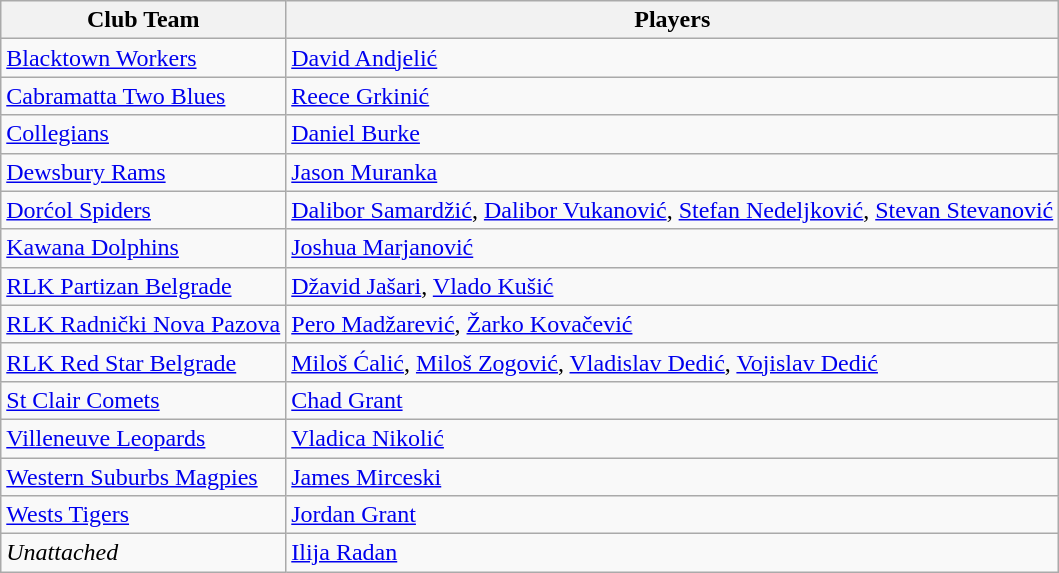<table class="wikitable">
<tr>
<th>Club Team</th>
<th>Players</th>
</tr>
<tr>
<td> <a href='#'>Blacktown Workers</a></td>
<td> <a href='#'>David Andjelić</a></td>
</tr>
<tr>
<td> <a href='#'>Cabramatta Two Blues</a></td>
<td> <a href='#'>Reece Grkinić</a></td>
</tr>
<tr>
<td> <a href='#'>Collegians</a></td>
<td> <a href='#'>Daniel Burke</a></td>
</tr>
<tr>
<td> <a href='#'>Dewsbury Rams</a></td>
<td> <a href='#'>Jason Muranka</a></td>
</tr>
<tr>
<td> <a href='#'>Dorćol Spiders</a></td>
<td> <a href='#'>Dalibor Samardžić</a>, <a href='#'>Dalibor Vukanović</a>, <a href='#'>Stefan Nedeljković</a>, <a href='#'>Stevan Stevanović</a></td>
</tr>
<tr>
<td> <a href='#'>Kawana Dolphins</a></td>
<td> <a href='#'>Joshua Marjanović</a></td>
</tr>
<tr>
<td> <a href='#'>RLK Partizan Belgrade</a></td>
<td> <a href='#'>Džavid Jašari</a>, <a href='#'>Vlado Kušić</a></td>
</tr>
<tr>
<td> <a href='#'>RLK Radnički Nova Pazova</a></td>
<td> <a href='#'>Pero Madžarević</a>, <a href='#'>Žarko Kovačević</a></td>
</tr>
<tr>
<td> <a href='#'>RLK Red Star Belgrade</a></td>
<td> <a href='#'>Miloš Ćalić</a>, <a href='#'>Miloš Zogović</a>, <a href='#'>Vladislav Dedić</a>, <a href='#'>Vojislav Dedić</a></td>
</tr>
<tr>
<td> <a href='#'>St Clair Comets</a></td>
<td> <a href='#'>Chad Grant</a></td>
</tr>
<tr>
<td> <a href='#'>Villeneuve Leopards</a></td>
<td> <a href='#'>Vladica Nikolić</a></td>
</tr>
<tr>
<td> <a href='#'>Western Suburbs Magpies</a></td>
<td> <a href='#'>James Mirceski</a></td>
</tr>
<tr>
<td> <a href='#'>Wests Tigers</a></td>
<td> <a href='#'>Jordan Grant</a></td>
</tr>
<tr>
<td><em>Unattached</em></td>
<td> <a href='#'>Ilija Radan</a></td>
</tr>
</table>
